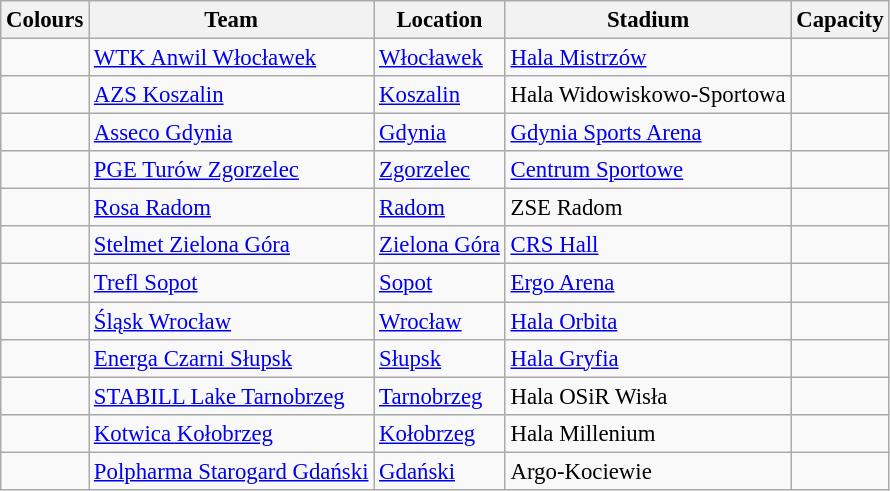<table class="wikitable sortable" style="font-size:95%;">
<tr>
<th>Colours</th>
<th>Team</th>
<th>Location</th>
<th>Stadium</th>
<th>Capacity</th>
</tr>
<tr>
<td style="text-align:center;"> </td>
<td><a href='#'>WTK Anwil Włocławek</a></td>
<td><a href='#'>Włocławek</a></td>
<td><a href='#'>Hala Mistrzów</a></td>
<td align=center></td>
</tr>
<tr>
<td style="text-align:center;"> </td>
<td><a href='#'>AZS Koszalin</a></td>
<td><a href='#'>Koszalin</a></td>
<td>Hala Widowiskowo-Sportowa</td>
<td align=center></td>
</tr>
<tr>
<td style="text-align:center;"> </td>
<td><a href='#'>Asseco Gdynia</a></td>
<td><a href='#'>Gdynia</a></td>
<td><a href='#'>Gdynia Sports Arena</a></td>
<td align=center></td>
</tr>
<tr>
<td style="text-align:center;"> </td>
<td><a href='#'>PGE Turów Zgorzelec</a></td>
<td><a href='#'>Zgorzelec</a></td>
<td><a href='#'>Centrum Sportowe</a></td>
<td align=center></td>
</tr>
<tr>
<td style="text-align:center;"> </td>
<td><a href='#'>Rosa Radom</a></td>
<td><a href='#'>Radom</a></td>
<td>ZSE Radom</td>
<td align=center></td>
</tr>
<tr>
<td style="text-align:center;"> </td>
<td><a href='#'>Stelmet Zielona Góra</a></td>
<td><a href='#'>Zielona Góra</a></td>
<td><a href='#'>CRS Hall</a></td>
<td align=center></td>
</tr>
<tr>
<td style="text-align:center;"> </td>
<td><a href='#'>Trefl Sopot</a></td>
<td><a href='#'>Sopot</a></td>
<td><a href='#'>Ergo Arena</a></td>
<td align=center></td>
</tr>
<tr>
<td style="text-align:center;"> </td>
<td><a href='#'>Śląsk Wrocław</a></td>
<td><a href='#'>Wrocław</a></td>
<td><a href='#'>Hala Orbita</a></td>
<td align=center></td>
</tr>
<tr>
<td style="text-align:center;"> </td>
<td><a href='#'>Energa Czarni Słupsk</a></td>
<td><a href='#'>Słupsk</a></td>
<td><a href='#'>Hala Gryfia</a></td>
<td align=center></td>
</tr>
<tr>
<td style="text-align:center;"> </td>
<td><a href='#'>STABILL Lake Tarnobrzeg</a></td>
<td><a href='#'>Tarnobrzeg</a></td>
<td>Hala OSiR Wisła</td>
<td align=center></td>
</tr>
<tr>
<td style="text-align:center;"> </td>
<td><a href='#'>Kotwica Kołobrzeg</a></td>
<td><a href='#'>Kołobrzeg</a></td>
<td>Hala Millenium</td>
<td align=center></td>
</tr>
<tr>
<td style="text-align:center;"> </td>
<td><a href='#'>Polpharma Starogard Gdański</a></td>
<td><a href='#'>Gdański</a></td>
<td>Argo-Kociewie</td>
<td align=center></td>
</tr>
</table>
